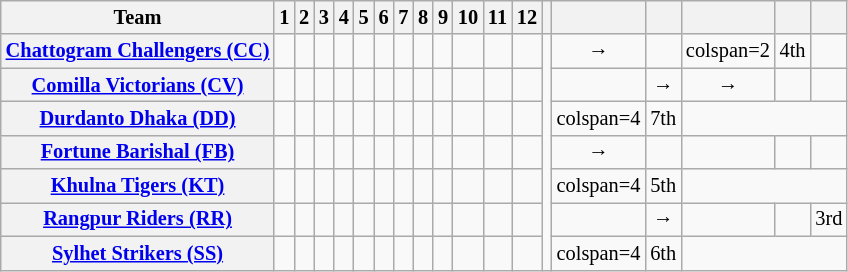<table class="wikitable" style="font-size:85%; text-align:center;">
<tr>
<th>Team</th>
<th>1</th>
<th>2</th>
<th>3</th>
<th>4</th>
<th>5</th>
<th>6</th>
<th>7</th>
<th>8</th>
<th>9</th>
<th>10</th>
<th>11</th>
<th>12</th>
<th></th>
<th></th>
<th></th>
<th></th>
<th></th>
<th></th>
</tr>
<tr>
<th align="left"><a href='#'>Chattogram Challengers (CC)</a></th>
<td></td>
<td></td>
<td></td>
<td></td>
<td></td>
<td></td>
<td></td>
<td></td>
<td></td>
<td></td>
<td></td>
<td></td>
<td rowspan="7"></td>
<td>→</td>
<td></td>
<td>colspan=2 </td>
<td>4th</td>
</tr>
<tr>
<th align="left"><a href='#'>Comilla Victorians (CV)</a></th>
<td></td>
<td></td>
<td></td>
<td></td>
<td></td>
<td></td>
<td></td>
<td></td>
<td></td>
<td></td>
<td></td>
<td></td>
<td></td>
<td>→</td>
<td>→</td>
<td></td>
<td></td>
</tr>
<tr>
<th align="left"><a href='#'>Durdanto Dhaka (DD)</a></th>
<td></td>
<td></td>
<td></td>
<td></td>
<td></td>
<td></td>
<td></td>
<td></td>
<td></td>
<td></td>
<td></td>
<td></td>
<td>colspan=4 </td>
<td>7th</td>
</tr>
<tr>
<th align="left"><a href='#'>Fortune Barishal (FB)</a></th>
<td></td>
<td></td>
<td></td>
<td></td>
<td></td>
<td></td>
<td></td>
<td></td>
<td></td>
<td></td>
<td></td>
<td></td>
<td>→</td>
<td></td>
<td></td>
<td></td>
<td></td>
</tr>
<tr>
<th align="left"><a href='#'>Khulna Tigers (KT)</a></th>
<td></td>
<td></td>
<td></td>
<td></td>
<td></td>
<td></td>
<td></td>
<td></td>
<td></td>
<td></td>
<td></td>
<td></td>
<td>colspan=4 </td>
<td>5th</td>
</tr>
<tr>
<th align="left"><a href='#'>Rangpur Riders (RR)</a></th>
<td></td>
<td></td>
<td></td>
<td></td>
<td></td>
<td></td>
<td></td>
<td></td>
<td></td>
<td></td>
<td></td>
<td></td>
<td></td>
<td>→</td>
<td></td>
<td></td>
<td>3rd</td>
</tr>
<tr>
<th align="left"><a href='#'>Sylhet Strikers (SS)</a></th>
<td></td>
<td></td>
<td></td>
<td></td>
<td></td>
<td></td>
<td></td>
<td></td>
<td></td>
<td></td>
<td></td>
<td></td>
<td>colspan=4 </td>
<td>6th</td>
</tr>
</table>
